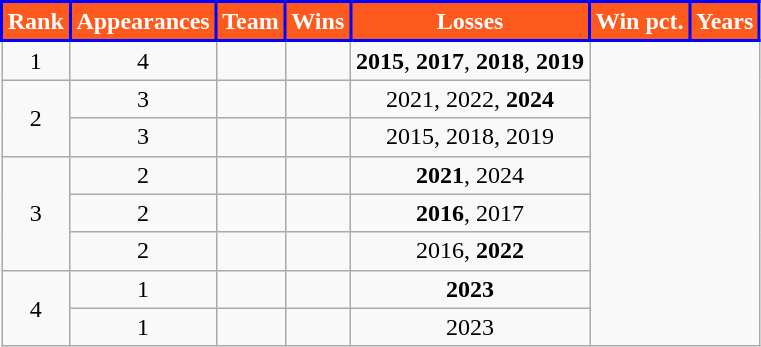<table class="wikitable sortable" style="text-align:center;">
<tr>
<th style="background:#FE5A1D; color:white; border: 2px solid blue;">Rank</th>
<th style="background:#FE5A1D; color:white; border: 2px solid blue;">Appearances</th>
<th style="background:#FE5A1D; color:white; border: 2px solid blue;">Team</th>
<th style="background:#FE5A1D; color:white; border: 2px solid blue;">Wins</th>
<th style="background:#FE5A1D; color:white; border: 2px solid blue;">Losses</th>
<th style="background:#FE5A1D; color:white; border: 2px solid blue;">Win pct.</th>
<th style="background:#FE5A1D; color:white; border: 2px solid blue;">Years</th>
</tr>
<tr>
<td>1</td>
<td>4</td>
<td style=><a href='#'></a></td>
<td></td>
<td><strong>2015</strong>, <strong>2017</strong>, <strong>2018</strong>, <strong>2019</strong></td>
</tr>
<tr>
<td rowspan=2>2</td>
<td>3</td>
<td style=><a href='#'></a></td>
<td></td>
<td>2021, 2022, <strong>2024</strong></td>
</tr>
<tr>
<td>3</td>
<td style=><a href='#'></a></td>
<td></td>
<td>2015, 2018, 2019</td>
</tr>
<tr>
<td rowspan=3>3</td>
<td>2</td>
<td style=><a href='#'></a></td>
<td></td>
<td><strong>2021</strong>, 2024</td>
</tr>
<tr>
<td>2</td>
<td style=><a href='#'></a></td>
<td></td>
<td><strong>2016</strong>, 2017</td>
</tr>
<tr>
<td>2</td>
<td style=><a href='#'></a></td>
<td></td>
<td>2016, <strong>2022</strong></td>
</tr>
<tr>
<td rowspan=2>4</td>
<td>1</td>
<td style=><a href='#'></a></td>
<td></td>
<td><strong>2023</strong></td>
</tr>
<tr>
<td>1</td>
<td style=><a href='#'></a></td>
<td></td>
<td>2023</td>
</tr>
</table>
